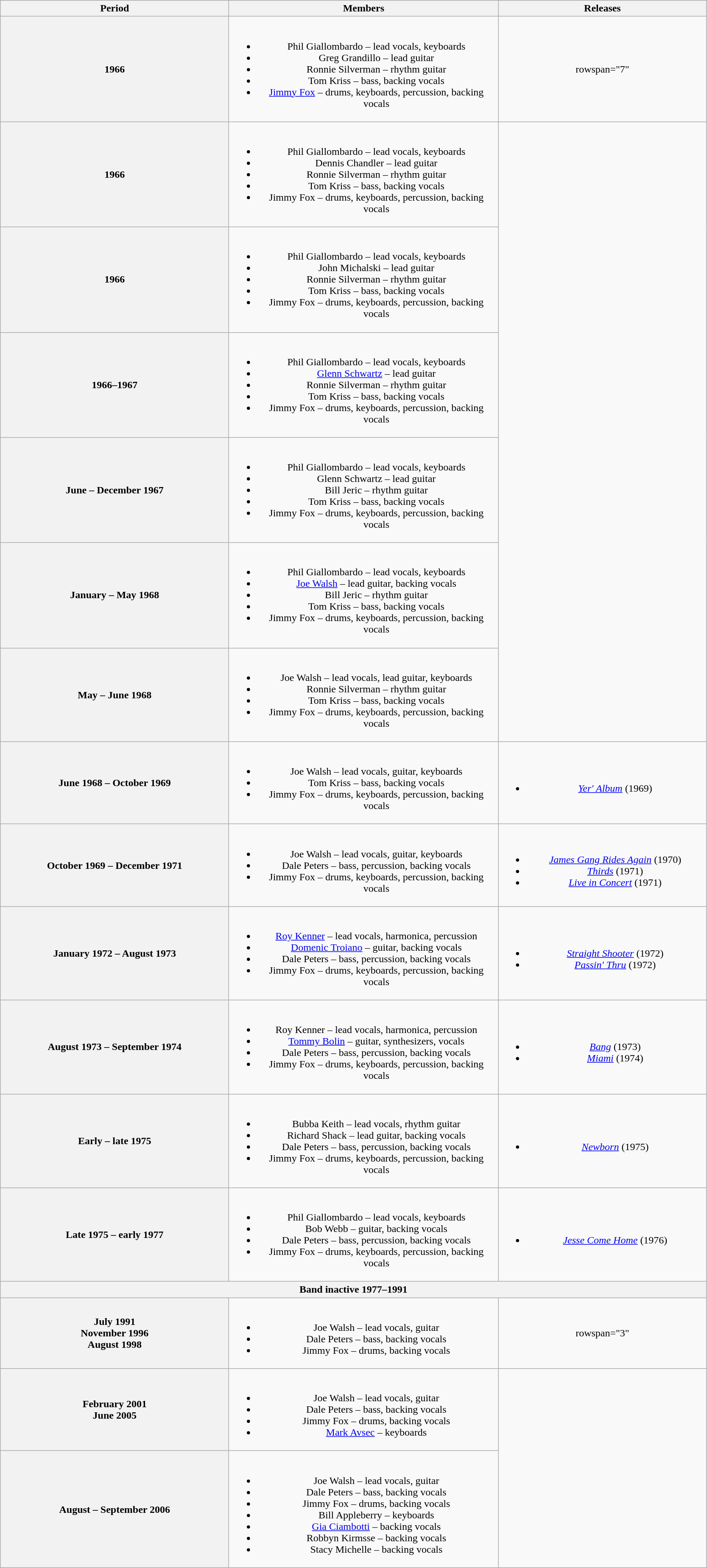<table class="wikitable plainrowheaders" style="text-align:center;">
<tr>
<th scope="col" style="width:22em;">Period</th>
<th scope="col" style="width:26em;">Members</th>
<th scope="col" style="width:20em;">Releases</th>
</tr>
<tr>
<th scope="col">1966</th>
<td><br><ul><li>Phil Giallombardo – lead vocals, keyboards</li><li>Greg Grandillo – lead guitar</li><li>Ronnie Silverman – rhythm guitar</li><li>Tom Kriss – bass, backing vocals</li><li><a href='#'>Jimmy Fox</a> – drums, keyboards, percussion, backing vocals</li></ul></td>
<td>rowspan="7" </td>
</tr>
<tr>
<th scope="col">1966</th>
<td><br><ul><li>Phil Giallombardo – lead vocals, keyboards</li><li>Dennis Chandler – lead guitar</li><li>Ronnie Silverman – rhythm guitar</li><li>Tom Kriss – bass, backing vocals</li><li>Jimmy Fox – drums, keyboards, percussion, backing vocals</li></ul></td>
</tr>
<tr>
<th scope="col">1966</th>
<td><br><ul><li>Phil Giallombardo – lead vocals, keyboards</li><li>John Michalski – lead guitar</li><li>Ronnie Silverman – rhythm guitar</li><li>Tom Kriss – bass, backing vocals</li><li>Jimmy Fox – drums, keyboards, percussion, backing vocals</li></ul></td>
</tr>
<tr>
<th scope="col">1966–1967</th>
<td><br><ul><li>Phil Giallombardo – lead vocals, keyboards</li><li><a href='#'>Glenn Schwartz</a> – lead guitar</li><li>Ronnie Silverman – rhythm guitar</li><li>Tom Kriss – bass, backing vocals</li><li>Jimmy Fox – drums, keyboards, percussion, backing vocals</li></ul></td>
</tr>
<tr>
<th scope="col">June – December 1967</th>
<td><br><ul><li>Phil Giallombardo – lead vocals, keyboards</li><li>Glenn Schwartz – lead guitar</li><li>Bill Jeric – rhythm guitar</li><li>Tom Kriss – bass, backing vocals</li><li>Jimmy Fox – drums, keyboards, percussion, backing vocals</li></ul></td>
</tr>
<tr>
<th scope="col">January – May 1968</th>
<td><br><ul><li>Phil Giallombardo – lead vocals, keyboards</li><li><a href='#'>Joe Walsh</a> – lead guitar, backing vocals</li><li>Bill Jeric – rhythm guitar</li><li>Tom Kriss – bass, backing vocals</li><li>Jimmy Fox – drums, keyboards, percussion, backing vocals</li></ul></td>
</tr>
<tr>
<th scope="col">May – June 1968</th>
<td><br><ul><li>Joe Walsh – lead vocals, lead guitar, keyboards</li><li>Ronnie Silverman – rhythm guitar</li><li>Tom Kriss – bass, backing vocals</li><li>Jimmy Fox – drums, keyboards, percussion, backing vocals</li></ul></td>
</tr>
<tr>
<th scope="col">June 1968 – October 1969</th>
<td><br><ul><li>Joe Walsh – lead vocals, guitar, keyboards</li><li>Tom Kriss – bass, backing vocals</li><li>Jimmy Fox – drums, keyboards, percussion, backing vocals</li></ul></td>
<td><br><ul><li><em><a href='#'>Yer' Album</a></em> (1969)</li></ul></td>
</tr>
<tr>
<th scope="col">October 1969 – December 1971</th>
<td><br><ul><li>Joe Walsh – lead vocals, guitar, keyboards</li><li>Dale Peters – bass, percussion, backing vocals</li><li>Jimmy Fox – drums, keyboards, percussion, backing vocals</li></ul></td>
<td><br><ul><li><em><a href='#'>James Gang Rides Again</a></em> (1970)</li><li><em><a href='#'>Thirds</a></em> (1971)</li><li><em><a href='#'>Live in Concert</a></em> (1971)</li></ul></td>
</tr>
<tr>
<th scope="col">January 1972 – August 1973</th>
<td><br><ul><li><a href='#'>Roy Kenner</a> – lead vocals, harmonica, percussion</li><li><a href='#'>Domenic Troiano</a> – guitar, backing vocals</li><li>Dale Peters – bass, percussion, backing vocals</li><li>Jimmy Fox – drums, keyboards, percussion, backing vocals</li></ul></td>
<td><br><ul><li><em><a href='#'>Straight Shooter</a></em> (1972)</li><li><em><a href='#'>Passin' Thru</a></em> (1972)</li></ul></td>
</tr>
<tr>
<th scope="col">August 1973 – September 1974</th>
<td><br><ul><li>Roy Kenner – lead vocals, harmonica, percussion</li><li><a href='#'>Tommy Bolin</a> – guitar, synthesizers, vocals</li><li>Dale Peters – bass, percussion, backing vocals</li><li>Jimmy Fox – drums, keyboards, percussion, backing vocals</li></ul></td>
<td><br><ul><li><em><a href='#'>Bang</a></em> (1973)</li><li><em><a href='#'>Miami</a></em> (1974)</li></ul></td>
</tr>
<tr>
<th scope="col">Early – late 1975</th>
<td><br><ul><li>Bubba Keith – lead vocals, rhythm guitar</li><li>Richard Shack – lead guitar, backing vocals</li><li>Dale Peters – bass, percussion, backing vocals</li><li>Jimmy Fox – drums, keyboards, percussion, backing vocals</li></ul></td>
<td><br><ul><li><em><a href='#'>Newborn</a></em> (1975)</li></ul></td>
</tr>
<tr>
<th scope="col">Late 1975 – early 1977</th>
<td><br><ul><li>Phil Giallombardo – lead vocals, keyboards</li><li>Bob Webb – guitar, backing vocals</li><li>Dale Peters – bass, percussion, backing vocals</li><li>Jimmy Fox – drums, keyboards, percussion, backing vocals</li></ul></td>
<td><br><ul><li><em><a href='#'>Jesse Come Home</a></em> (1976)</li></ul></td>
</tr>
<tr>
<th scope="col" colspan="3">Band inactive 1977–1991</th>
</tr>
<tr>
<th scope="col">July 1991<br>November 1996<br>August 1998</th>
<td><br><ul><li>Joe Walsh – lead vocals, guitar</li><li>Dale Peters – bass, backing vocals</li><li>Jimmy Fox – drums, backing vocals</li></ul></td>
<td>rowspan="3" </td>
</tr>
<tr>
<th scope="col">February 2001<br>June 2005</th>
<td><br><ul><li>Joe Walsh – lead vocals, guitar</li><li>Dale Peters – bass, backing vocals</li><li>Jimmy Fox – drums, backing vocals</li><li><a href='#'>Mark Avsec</a> – keyboards </li></ul></td>
</tr>
<tr>
<th scope="col">August – September 2006</th>
<td><br><ul><li>Joe Walsh – lead vocals, guitar</li><li>Dale Peters – bass, backing vocals</li><li>Jimmy Fox – drums, backing vocals</li><li>Bill Appleberry – keyboards </li><li><a href='#'>Gia Ciambotti</a> – backing vocals </li><li>Robbyn Kirmsse – backing vocals </li><li>Stacy Michelle – backing vocals </li></ul></td>
</tr>
</table>
